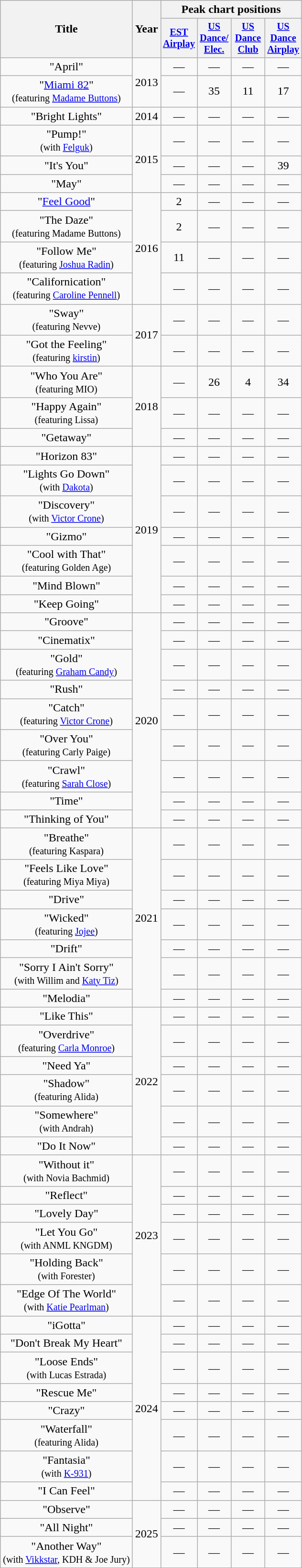<table class="wikitable plainrowheaders"style="text-align:center;">
<tr>
<th rowspan="2" scope="col">Title</th>
<th rowspan="2" scope="col">Year</th>
<th colspan="4" scope="col">Peak chart positions</th>
</tr>
<tr>
<th scope="col" style="width:3em;font-size:85%;"><a href='#'>EST<br>Airplay</a><br></th>
<th scope="col" style="width:3em;font-size:85%;"><a href='#'>US<br>Dance/<br>Elec.</a><br></th>
<th scope="col" style="width:3em;font-size:85%;"><a href='#'>US<br>Dance<br>Club</a><br></th>
<th scope="col" style="width:3em;font-size:85%;"><a href='#'>US<br>Dance<br>Airplay</a><br></th>
</tr>
<tr>
<td>"April"</td>
<td rowspan="2">2013</td>
<td>—</td>
<td>—</td>
<td>—</td>
<td>—</td>
</tr>
<tr>
<td>"<a href='#'>Miami 82</a>" <br><small>(featuring <a href='#'>Madame Buttons</a>)</small></td>
<td>—</td>
<td>35</td>
<td>11</td>
<td>17</td>
</tr>
<tr>
<td>"Bright Lights"</td>
<td>2014</td>
<td>—</td>
<td>—</td>
<td>—</td>
<td>—</td>
</tr>
<tr>
<td>"Pump!" <br><small>(with <a href='#'>Felguk</a>)</small></td>
<td rowspan="3">2015</td>
<td>—</td>
<td>—</td>
<td>—</td>
<td>—</td>
</tr>
<tr>
<td>"It's You"</td>
<td>—</td>
<td>—</td>
<td>—</td>
<td>39</td>
</tr>
<tr>
<td>"May"</td>
<td>—</td>
<td>—</td>
<td>—</td>
<td>—</td>
</tr>
<tr>
<td>"<a href='#'>Feel Good</a>"</td>
<td rowspan="4">2016</td>
<td>2</td>
<td>—</td>
<td>—</td>
<td>—</td>
</tr>
<tr>
<td>"The Daze" <br><small>(featuring Madame Buttons)</small></td>
<td>2</td>
<td>—</td>
<td>—</td>
<td>—</td>
</tr>
<tr>
<td>"Follow Me" <br><small>(featuring <a href='#'>Joshua Radin</a>)</small></td>
<td>11</td>
<td>—</td>
<td>—</td>
<td>—</td>
</tr>
<tr>
<td>"Californication" <br><small>(featuring <a href='#'>Caroline Pennell</a>)</small></td>
<td>—</td>
<td>—</td>
<td>—</td>
<td>—</td>
</tr>
<tr>
<td>"Sway" <br><small>(featuring Nevve)</small></td>
<td rowspan="2">2017</td>
<td>—</td>
<td>—</td>
<td>—</td>
<td>—</td>
</tr>
<tr>
<td>"Got the Feeling" <br><small>(featuring <a href='#'>kirstin</a>)</small></td>
<td>—</td>
<td>—</td>
<td>—</td>
<td>—</td>
</tr>
<tr>
<td>"Who You Are" <br><small>(featuring MIO)</small></td>
<td rowspan="3">2018</td>
<td>—</td>
<td>26</td>
<td>4</td>
<td>34</td>
</tr>
<tr>
<td>"Happy Again" <br><small>(featuring Lissa)</small></td>
<td>—</td>
<td>—</td>
<td>—</td>
<td>—</td>
</tr>
<tr>
<td>"Getaway"</td>
<td>—</td>
<td>—</td>
<td>—</td>
<td>—</td>
</tr>
<tr>
<td>"Horizon 83"</td>
<td rowspan="7">2019</td>
<td>—</td>
<td>—</td>
<td>—</td>
<td>—</td>
</tr>
<tr>
<td>"Lights Go Down" <br><small>(with <a href='#'>Dakota</a>)</small></td>
<td>—</td>
<td>—</td>
<td>—</td>
<td>—</td>
</tr>
<tr>
<td>"Discovery" <br><small>(with <a href='#'>Victor Crone</a>)</small></td>
<td>—</td>
<td>—</td>
<td>—</td>
<td>—</td>
</tr>
<tr>
<td>"Gizmo"</td>
<td>—</td>
<td>—</td>
<td>—</td>
<td>—</td>
</tr>
<tr>
<td>"Cool with That"<br><small>(featuring Golden Age)</small></td>
<td>—</td>
<td>—</td>
<td>—</td>
<td>—</td>
</tr>
<tr>
<td>"Mind Blown"</td>
<td>—</td>
<td>—</td>
<td>—</td>
<td>—</td>
</tr>
<tr>
<td>"Keep Going"</td>
<td>—</td>
<td>—</td>
<td>—</td>
<td>—</td>
</tr>
<tr>
<td>"Groove"</td>
<td rowspan="9">2020</td>
<td>—</td>
<td>—</td>
<td>—</td>
<td>—</td>
</tr>
<tr>
<td>"Cinematix"</td>
<td>—</td>
<td>—</td>
<td>—</td>
<td>—</td>
</tr>
<tr>
<td>"Gold" <br><small>(featuring <a href='#'>Graham Candy</a>)</small></td>
<td>—</td>
<td>—</td>
<td>—</td>
<td>—</td>
</tr>
<tr>
<td>"Rush"</td>
<td>—</td>
<td>—</td>
<td>—</td>
<td>—</td>
</tr>
<tr>
<td>"Catch" <br><small>(featuring <a href='#'>Victor Crone</a>)</small></td>
<td>—</td>
<td>—</td>
<td>—</td>
<td>—</td>
</tr>
<tr>
<td>"Over You" <br><small>(featuring Carly Paige)</small></td>
<td>—</td>
<td>—</td>
<td>—</td>
<td>—</td>
</tr>
<tr>
<td>"Crawl" <br><small>(featuring <a href='#'>Sarah Close</a>)</small></td>
<td>—</td>
<td>—</td>
<td>—</td>
<td>—</td>
</tr>
<tr>
<td>"Time"</td>
<td>—</td>
<td>—</td>
<td>—</td>
<td>—</td>
</tr>
<tr>
<td>"Thinking of You"</td>
<td>—</td>
<td>—</td>
<td>—</td>
<td>—</td>
</tr>
<tr>
<td>"Breathe" <br><small>(featuring Kaspara)</small></td>
<td rowspan="7">2021</td>
<td>—</td>
<td>—</td>
<td>—</td>
<td>—</td>
</tr>
<tr>
<td>"Feels Like Love"<br><small>(featuring Miya Miya)</small></td>
<td>—</td>
<td>—</td>
<td>—</td>
<td>—</td>
</tr>
<tr>
<td>"Drive"</td>
<td>—</td>
<td>—</td>
<td>—</td>
<td>—</td>
</tr>
<tr>
<td>"Wicked" <br><small>(featuring <a href='#'>Jojee</a>)</small></td>
<td>—</td>
<td>—</td>
<td>—</td>
<td>—</td>
</tr>
<tr>
<td>"Drift"</td>
<td>—</td>
<td>—</td>
<td>—</td>
<td>—</td>
</tr>
<tr>
<td>"Sorry I Ain't Sorry" <br><small>(with Willim and <a href='#'>Katy Tiz</a>)</small></td>
<td>—</td>
<td>—</td>
<td>—</td>
<td>—</td>
</tr>
<tr>
<td>"Melodia"</td>
<td>—</td>
<td>—</td>
<td>—</td>
<td>—</td>
</tr>
<tr>
<td>"Like This"</td>
<td rowspan="6">2022</td>
<td>—</td>
<td>—</td>
<td>—</td>
<td>—</td>
</tr>
<tr>
<td>"Overdrive"<br><small>(featuring <a href='#'>Carla Monroe</a>)</small></td>
<td>—</td>
<td>—</td>
<td>—</td>
<td>—</td>
</tr>
<tr>
<td>"Need Ya" </td>
<td>—</td>
<td>—</td>
<td>—</td>
<td>—</td>
</tr>
<tr>
<td>"Shadow" <br><small>(featuring Alida)</small></td>
<td>—</td>
<td>—</td>
<td>—</td>
<td>—</td>
</tr>
<tr>
<td>"Somewhere" <br><small>(with Andrah)</small></td>
<td>—</td>
<td>—</td>
<td>—</td>
<td>—</td>
</tr>
<tr>
<td>"Do It Now" </td>
<td>—</td>
<td>—</td>
<td>—</td>
<td>—</td>
</tr>
<tr>
<td>"Without it" <br><small>(with Novia Bachmid)</small></td>
<td rowspan="6">2023</td>
<td>—</td>
<td>—</td>
<td>—</td>
<td>—</td>
</tr>
<tr>
<td>"Reflect"</td>
<td>—</td>
<td>—</td>
<td>—</td>
<td>—</td>
</tr>
<tr>
<td>"Lovely Day"</td>
<td>—</td>
<td>—</td>
<td>—</td>
<td>—</td>
</tr>
<tr>
<td>"Let You Go"<br><small>(with ANML KNGDM)</small></td>
<td>—</td>
<td>—</td>
<td>—</td>
<td>—</td>
</tr>
<tr>
<td>"Holding Back"<br><small>(with Forester)</small></td>
<td>—</td>
<td>—</td>
<td>—</td>
<td>—</td>
</tr>
<tr>
<td>"Edge Of The World"<br><small>(with <a href='#'>Katie Pearlman</a>)</small></td>
<td>—</td>
<td>—</td>
<td>—</td>
<td>—</td>
</tr>
<tr>
<td>"iGotta"</td>
<td rowspan="8">2024</td>
<td>—</td>
<td>—</td>
<td>—</td>
<td>—</td>
</tr>
<tr>
<td>"Don't Break My Heart"</td>
<td>—</td>
<td>—</td>
<td>—</td>
<td>—</td>
</tr>
<tr>
<td>"Loose Ends"<br><small>(with Lucas Estrada)</small></td>
<td>—</td>
<td>—</td>
<td>—</td>
<td>—</td>
</tr>
<tr>
<td>"Rescue Me"</td>
<td>—</td>
<td>—</td>
<td>—</td>
<td>—</td>
</tr>
<tr>
<td>"Crazy"</td>
<td>—</td>
<td>—</td>
<td>—</td>
<td>—</td>
</tr>
<tr>
<td>"Waterfall"<br><small>(featuring Alida)</small></td>
<td>—</td>
<td>—</td>
<td>—</td>
<td>—</td>
</tr>
<tr>
<td>"Fantasia"<br><small>(with <a href='#'>K-931</a>)</small></td>
<td>—</td>
<td>—</td>
<td>—</td>
<td>—</td>
</tr>
<tr>
<td>"I Can Feel"</td>
<td>—</td>
<td>—</td>
<td>—</td>
<td>—</td>
</tr>
<tr>
<td>"Observe"</td>
<td rowspan="3">2025</td>
<td>—</td>
<td>—</td>
<td>—</td>
<td>—</td>
</tr>
<tr>
<td>"All Night"</td>
<td>—</td>
<td>—</td>
<td>—</td>
<td>—</td>
</tr>
<tr>
<td>"Another Way"<br><small>(with <a href='#'>Vikkstar</a>, KDH & Joe Jury)</small></td>
<td>—</td>
<td>—</td>
<td>—</td>
<td>—</td>
</tr>
</table>
